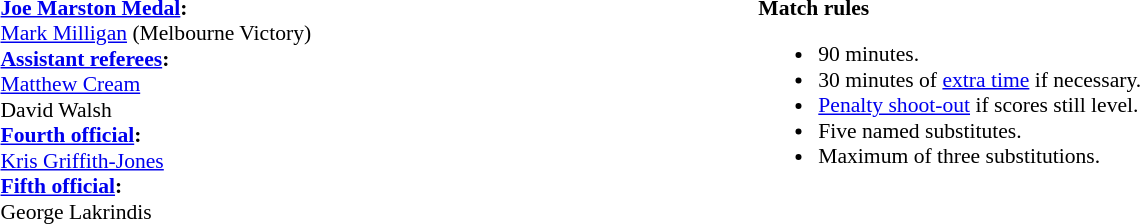<table style="width:100%; font-size:90%">
<tr>
<td><br><strong><a href='#'>Joe Marston Medal</a>:</strong>
<br><a href='#'>Mark Milligan</a> (Melbourne Victory)<br><strong><a href='#'>Assistant referees</a>:</strong>
<br><a href='#'>Matthew Cream</a>
<br>David Walsh
<br><strong><a href='#'>Fourth official</a>:</strong>
<br><a href='#'>Kris Griffith-Jones</a>
<br><strong><a href='#'>Fifth official</a>:</strong>
<br>George Lakrindis</td>
<td style="width:60%; vertical-align:top"><br><strong>Match rules</strong><ul><li>90 minutes.</li><li>30 minutes of <a href='#'>extra time</a> if necessary.</li><li><a href='#'>Penalty shoot-out</a> if scores still level.</li><li>Five named substitutes.</li><li>Maximum of three substitutions.</li></ul></td>
</tr>
</table>
